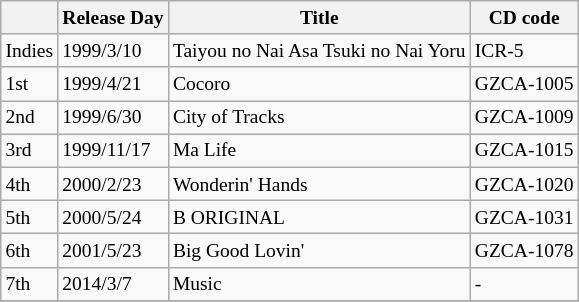<table class=wikitable style="font-size:small">
<tr>
<th></th>
<th>Release Day</th>
<th>Title</th>
<th>CD code</th>
</tr>
<tr>
<td>Indies</td>
<td>1999/3/10</td>
<td>Taiyou no Nai Asa Tsuki no Nai Yoru</td>
<td>ICR-5</td>
</tr>
<tr>
<td>1st</td>
<td>1999/4/21</td>
<td>Cocoro</td>
<td>GZCA-1005</td>
</tr>
<tr>
<td>2nd</td>
<td>1999/6/30</td>
<td>City of Tracks</td>
<td>GZCA-1009</td>
</tr>
<tr>
<td>3rd</td>
<td>1999/11/17</td>
<td>Ma Life</td>
<td>GZCA-1015</td>
</tr>
<tr>
<td>4th</td>
<td>2000/2/23</td>
<td>Wonderin' Hands</td>
<td>GZCA-1020</td>
</tr>
<tr>
<td>5th</td>
<td>2000/5/24</td>
<td>B ORIGINAL</td>
<td>GZCA-1031</td>
</tr>
<tr>
<td>6th</td>
<td>2001/5/23</td>
<td>Big Good Lovin'</td>
<td>GZCA-1078</td>
</tr>
<tr>
<td>7th</td>
<td>2014/3/7</td>
<td>Music</td>
<td>-</td>
</tr>
<tr>
</tr>
</table>
